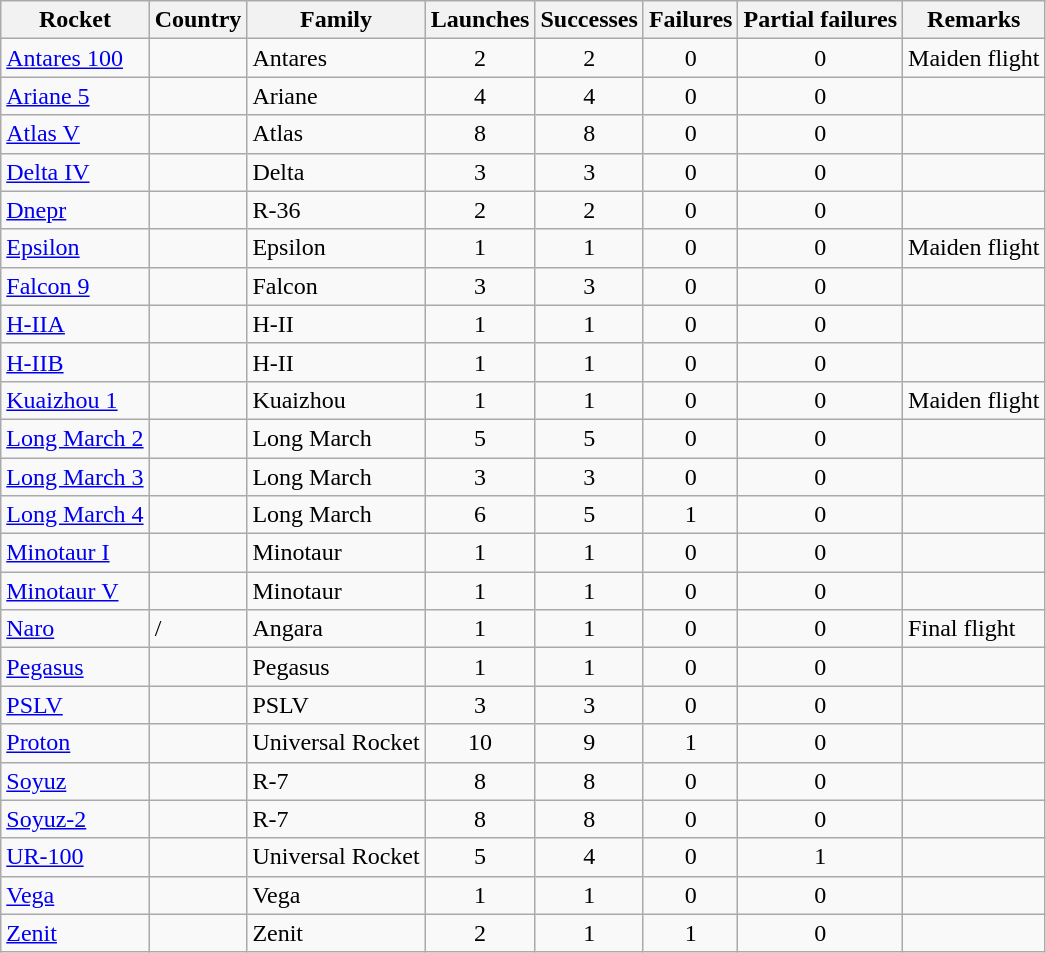<table class="wikitable sortable collapsible collapsed" style=text-align:center>
<tr>
<th>Rocket</th>
<th>Country</th>
<th>Family</th>
<th>Launches</th>
<th>Successes</th>
<th>Failures</th>
<th>Partial failures</th>
<th>Remarks</th>
</tr>
<tr>
<td align=left><a href='#'>Antares 100</a></td>
<td align=left></td>
<td align=left>Antares</td>
<td>2</td>
<td>2</td>
<td>0</td>
<td>0</td>
<td align=left>Maiden flight</td>
</tr>
<tr>
<td align=left><a href='#'>Ariane 5</a></td>
<td align=left></td>
<td align=left>Ariane</td>
<td>4</td>
<td>4</td>
<td>0</td>
<td>0</td>
<td></td>
</tr>
<tr>
<td align=left><a href='#'>Atlas V</a></td>
<td align=left></td>
<td align=left>Atlas</td>
<td>8</td>
<td>8</td>
<td>0</td>
<td>0</td>
<td></td>
</tr>
<tr>
<td align=left><a href='#'>Delta IV</a></td>
<td align=left></td>
<td align=left>Delta</td>
<td>3</td>
<td>3</td>
<td>0</td>
<td>0</td>
<td></td>
</tr>
<tr>
<td align=left><a href='#'>Dnepr</a></td>
<td align=left></td>
<td align=left>R-36</td>
<td>2</td>
<td>2</td>
<td>0</td>
<td>0</td>
<td></td>
</tr>
<tr>
<td align=left><a href='#'>Epsilon</a></td>
<td align=left></td>
<td align=left>Epsilon</td>
<td>1</td>
<td>1</td>
<td>0</td>
<td>0</td>
<td align=left>Maiden flight</td>
</tr>
<tr>
<td align=left><a href='#'>Falcon 9</a></td>
<td align=left></td>
<td align=left>Falcon</td>
<td>3</td>
<td>3</td>
<td>0</td>
<td>0</td>
<td></td>
</tr>
<tr>
<td align=left><a href='#'>H-IIA</a></td>
<td align=left></td>
<td align=left>H-II</td>
<td>1</td>
<td>1</td>
<td>0</td>
<td>0</td>
<td></td>
</tr>
<tr>
<td align=left><a href='#'>H-IIB</a></td>
<td align=left></td>
<td align=left>H-II</td>
<td>1</td>
<td>1</td>
<td>0</td>
<td>0</td>
<td></td>
</tr>
<tr>
<td align=left><a href='#'>Kuaizhou 1</a></td>
<td align=left></td>
<td align=left>Kuaizhou</td>
<td>1</td>
<td>1</td>
<td>0</td>
<td>0</td>
<td align=left>Maiden flight</td>
</tr>
<tr>
<td align=left><a href='#'>Long March 2</a></td>
<td align=left></td>
<td align=left>Long March</td>
<td>5</td>
<td>5</td>
<td>0</td>
<td>0</td>
<td></td>
</tr>
<tr>
<td align=left><a href='#'>Long March 3</a></td>
<td align=left></td>
<td align=left>Long March</td>
<td>3</td>
<td>3</td>
<td>0</td>
<td>0</td>
<td></td>
</tr>
<tr>
<td align=left><a href='#'>Long March 4</a></td>
<td align=left></td>
<td align=left>Long March</td>
<td>6</td>
<td>5</td>
<td>1</td>
<td>0</td>
<td></td>
</tr>
<tr>
<td align=left><a href='#'>Minotaur I</a></td>
<td align=left></td>
<td align=left>Minotaur</td>
<td>1</td>
<td>1</td>
<td>0</td>
<td>0</td>
<td></td>
</tr>
<tr>
<td align=left><a href='#'>Minotaur V</a></td>
<td align=left></td>
<td align=left>Minotaur</td>
<td>1</td>
<td>1</td>
<td>0</td>
<td>0</td>
<td></td>
</tr>
<tr>
<td align=left><a href='#'>Naro</a></td>
<td align=left> / </td>
<td align=left>Angara</td>
<td>1</td>
<td>1</td>
<td>0</td>
<td>0</td>
<td align=left>Final flight</td>
</tr>
<tr>
<td align=left><a href='#'>Pegasus</a></td>
<td align=left></td>
<td align=left>Pegasus</td>
<td>1</td>
<td>1</td>
<td>0</td>
<td>0</td>
<td></td>
</tr>
<tr>
<td align=left><a href='#'>PSLV</a></td>
<td align=left></td>
<td align=left>PSLV</td>
<td>3</td>
<td>3</td>
<td>0</td>
<td>0</td>
<td></td>
</tr>
<tr>
<td align=left><a href='#'>Proton</a></td>
<td align=left></td>
<td align=left>Universal Rocket</td>
<td>10</td>
<td>9</td>
<td>1</td>
<td>0</td>
<td></td>
</tr>
<tr>
<td align=left><a href='#'>Soyuz</a></td>
<td align=left></td>
<td align=left>R-7</td>
<td>8</td>
<td>8</td>
<td>0</td>
<td>0</td>
<td></td>
</tr>
<tr>
<td align=left><a href='#'>Soyuz-2</a></td>
<td align=left></td>
<td align=left>R-7</td>
<td>8</td>
<td>8</td>
<td>0</td>
<td>0</td>
<td></td>
</tr>
<tr>
<td align=left><a href='#'>UR-100</a></td>
<td align=left></td>
<td align=left>Universal Rocket</td>
<td>5</td>
<td>4</td>
<td>0</td>
<td>1</td>
<td></td>
</tr>
<tr>
<td align=left><a href='#'>Vega</a></td>
<td align=left></td>
<td align=left>Vega</td>
<td>1</td>
<td>1</td>
<td>0</td>
<td>0</td>
<td></td>
</tr>
<tr>
<td align=left><a href='#'>Zenit</a></td>
<td align=left></td>
<td align=left>Zenit</td>
<td>2</td>
<td>1</td>
<td>1</td>
<td>0</td>
<td></td>
</tr>
</table>
